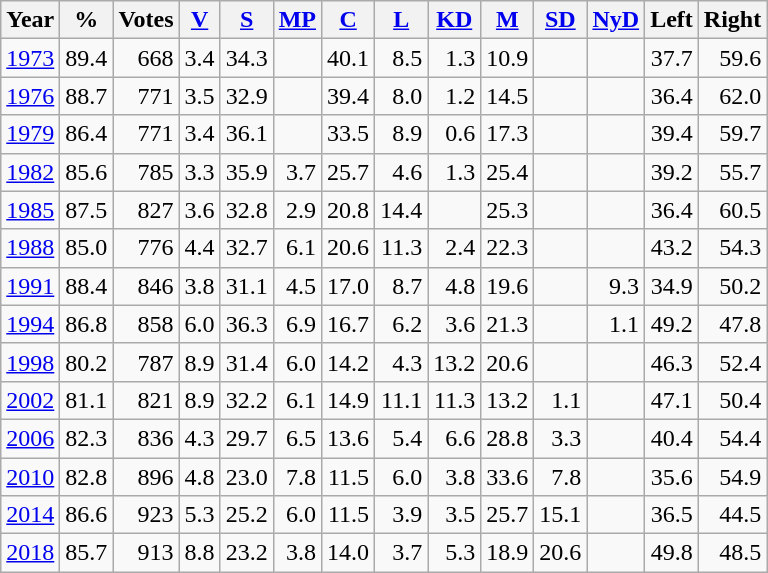<table class="wikitable sortable" style=text-align:right>
<tr>
<th>Year</th>
<th>%</th>
<th>Votes</th>
<th><a href='#'>V</a></th>
<th><a href='#'>S</a></th>
<th><a href='#'>MP</a></th>
<th><a href='#'>C</a></th>
<th><a href='#'>L</a></th>
<th><a href='#'>KD</a></th>
<th><a href='#'>M</a></th>
<th><a href='#'>SD</a></th>
<th><a href='#'>NyD</a></th>
<th>Left</th>
<th>Right</th>
</tr>
<tr>
<td align=left><a href='#'>1973</a></td>
<td>89.4</td>
<td>668</td>
<td>3.4</td>
<td>34.3</td>
<td></td>
<td>40.1</td>
<td>8.5</td>
<td>1.3</td>
<td>10.9</td>
<td></td>
<td></td>
<td>37.7</td>
<td>59.6</td>
</tr>
<tr>
<td align=left><a href='#'>1976</a></td>
<td>88.7</td>
<td>771</td>
<td>3.5</td>
<td>32.9</td>
<td></td>
<td>39.4</td>
<td>8.0</td>
<td>1.2</td>
<td>14.5</td>
<td></td>
<td></td>
<td>36.4</td>
<td>62.0</td>
</tr>
<tr>
<td align=left><a href='#'>1979</a></td>
<td>86.4</td>
<td>771</td>
<td>3.4</td>
<td>36.1</td>
<td></td>
<td>33.5</td>
<td>8.9</td>
<td>0.6</td>
<td>17.3</td>
<td></td>
<td></td>
<td>39.4</td>
<td>59.7</td>
</tr>
<tr>
<td align=left><a href='#'>1982</a></td>
<td>85.6</td>
<td>785</td>
<td>3.3</td>
<td>35.9</td>
<td>3.7</td>
<td>25.7</td>
<td>4.6</td>
<td>1.3</td>
<td>25.4</td>
<td></td>
<td></td>
<td>39.2</td>
<td>55.7</td>
</tr>
<tr>
<td align=left><a href='#'>1985</a></td>
<td>87.5</td>
<td>827</td>
<td>3.6</td>
<td>32.8</td>
<td>2.9</td>
<td>20.8</td>
<td>14.4</td>
<td></td>
<td>25.3</td>
<td></td>
<td></td>
<td>36.4</td>
<td>60.5</td>
</tr>
<tr>
<td align=left><a href='#'>1988</a></td>
<td>85.0</td>
<td>776</td>
<td>4.4</td>
<td>32.7</td>
<td>6.1</td>
<td>20.6</td>
<td>11.3</td>
<td>2.4</td>
<td>22.3</td>
<td></td>
<td></td>
<td>43.2</td>
<td>54.3</td>
</tr>
<tr>
<td align=left><a href='#'>1991</a></td>
<td>88.4</td>
<td>846</td>
<td>3.8</td>
<td>31.1</td>
<td>4.5</td>
<td>17.0</td>
<td>8.7</td>
<td>4.8</td>
<td>19.6</td>
<td></td>
<td>9.3</td>
<td>34.9</td>
<td>50.2</td>
</tr>
<tr>
<td align=left><a href='#'>1994</a></td>
<td>86.8</td>
<td>858</td>
<td>6.0</td>
<td>36.3</td>
<td>6.9</td>
<td>16.7</td>
<td>6.2</td>
<td>3.6</td>
<td>21.3</td>
<td></td>
<td>1.1</td>
<td>49.2</td>
<td>47.8</td>
</tr>
<tr>
<td align=left><a href='#'>1998</a></td>
<td>80.2</td>
<td>787</td>
<td>8.9</td>
<td>31.4</td>
<td>6.0</td>
<td>14.2</td>
<td>4.3</td>
<td>13.2</td>
<td>20.6</td>
<td></td>
<td></td>
<td>46.3</td>
<td>52.4</td>
</tr>
<tr>
<td align=left><a href='#'>2002</a></td>
<td>81.1</td>
<td>821</td>
<td>8.9</td>
<td>32.2</td>
<td>6.1</td>
<td>14.9</td>
<td>11.1</td>
<td>11.3</td>
<td>13.2</td>
<td>1.1</td>
<td></td>
<td>47.1</td>
<td>50.4</td>
</tr>
<tr>
<td align=left><a href='#'>2006</a></td>
<td>82.3</td>
<td>836</td>
<td>4.3</td>
<td>29.7</td>
<td>6.5</td>
<td>13.6</td>
<td>5.4</td>
<td>6.6</td>
<td>28.8</td>
<td>3.3</td>
<td></td>
<td>40.4</td>
<td>54.4</td>
</tr>
<tr>
<td align=left><a href='#'>2010</a></td>
<td>82.8</td>
<td>896</td>
<td>4.8</td>
<td>23.0</td>
<td>7.8</td>
<td>11.5</td>
<td>6.0</td>
<td>3.8</td>
<td>33.6</td>
<td>7.8</td>
<td></td>
<td>35.6</td>
<td>54.9</td>
</tr>
<tr>
<td align=left><a href='#'>2014</a></td>
<td>86.6</td>
<td>923</td>
<td>5.3</td>
<td>25.2</td>
<td>6.0</td>
<td>11.5</td>
<td>3.9</td>
<td>3.5</td>
<td>25.7</td>
<td>15.1</td>
<td></td>
<td>36.5</td>
<td>44.5</td>
</tr>
<tr>
<td align=left><a href='#'>2018</a></td>
<td>85.7</td>
<td>913</td>
<td>8.8</td>
<td>23.2</td>
<td>3.8</td>
<td>14.0</td>
<td>3.7</td>
<td>5.3</td>
<td>18.9</td>
<td>20.6</td>
<td></td>
<td>49.8</td>
<td>48.5</td>
</tr>
</table>
